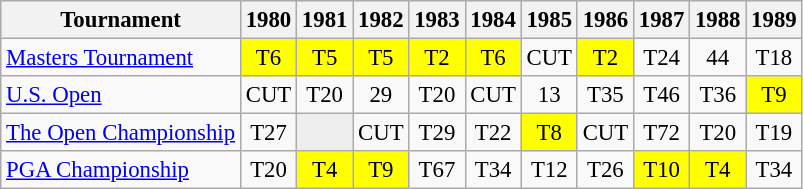<table class="wikitable" style="font-size:95%;text-align:center;">
<tr>
<th>Tournament</th>
<th>1980</th>
<th>1981</th>
<th>1982</th>
<th>1983</th>
<th>1984</th>
<th>1985</th>
<th>1986</th>
<th>1987</th>
<th>1988</th>
<th>1989</th>
</tr>
<tr>
<td align=left><a href='#'>Masters Tournament</a></td>
<td style="background:yellow;">T6</td>
<td style="background:yellow;">T5</td>
<td style="background:yellow;">T5</td>
<td style="background:yellow;">T2</td>
<td style="background:yellow;">T6</td>
<td>CUT</td>
<td style="background:yellow;">T2</td>
<td>T24</td>
<td>44</td>
<td>T18</td>
</tr>
<tr>
<td align=left><a href='#'>U.S. Open</a></td>
<td>CUT</td>
<td>T20</td>
<td>29</td>
<td>T20</td>
<td>CUT</td>
<td>13</td>
<td>T35</td>
<td>T46</td>
<td>T36</td>
<td style="background:yellow;">T9</td>
</tr>
<tr>
<td align=left><a href='#'>The Open Championship</a></td>
<td>T27</td>
<td style="background:#eeeeee;"></td>
<td>CUT</td>
<td>T29</td>
<td>T22</td>
<td style="background:yellow;">T8</td>
<td>CUT</td>
<td>T72</td>
<td>T20</td>
<td>T19</td>
</tr>
<tr>
<td align=left><a href='#'>PGA Championship</a></td>
<td>T20</td>
<td style="background:yellow;">T4</td>
<td style="background:yellow;">T9</td>
<td>T67</td>
<td>T34</td>
<td>T12</td>
<td>T26</td>
<td style="background:yellow;">T10</td>
<td style="background:yellow;">T4</td>
<td>T34</td>
</tr>
</table>
